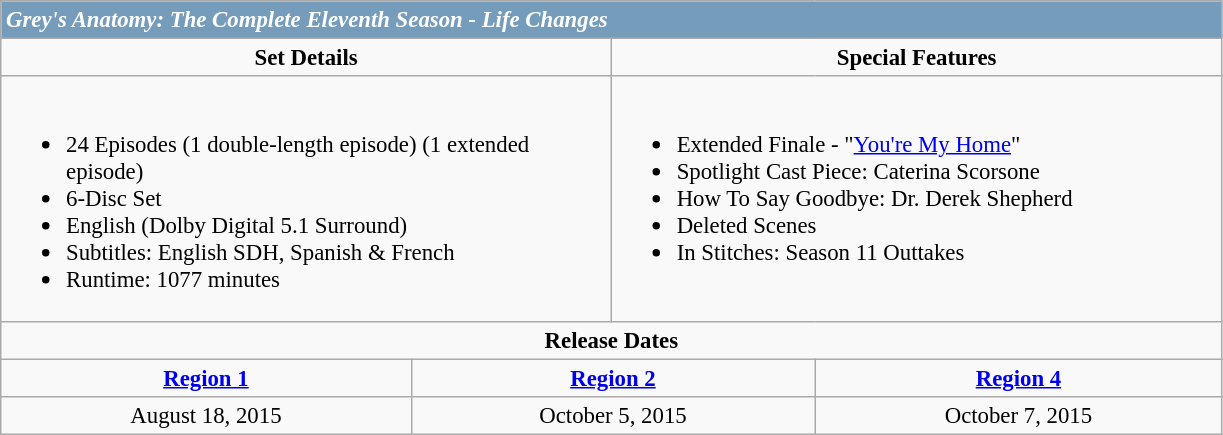<table class="wikitable" style="font-size: 95%;">
<tr style="background-color:#769CBB; color: white;">
<td colspan="6"><span> <strong><em>Grey's Anatomy: The Complete Eleventh Season - Life Changes</em></strong></span></td>
</tr>
<tr style="vertical-align:top; text-align:center;">
<td style="width:400px;" colspan="3"><strong>Set Details</strong></td>
<td style="width:400px; " colspan="3"><strong>Special Features</strong></td>
</tr>
<tr valign="top">
<td colspan="3"  style="text-align:left; width:400px;"><br><ul><li>24 Episodes (1 double-length episode) (1 extended episode)</li><li>6-Disc Set</li><li>English (Dolby Digital 5.1 Surround)</li><li>Subtitles: English SDH, Spanish & French</li><li>Runtime: 1077 minutes</li></ul></td>
<td colspan="3"  style="text-align:left; width:400px;"><br><ul><li>Extended Finale - "<a href='#'>You're My Home</a>"</li><li>Spotlight Cast Piece: Caterina Scorsone</li><li>How To Say Goodbye: Dr. Derek Shepherd</li><li>Deleted Scenes</li><li>In Stitches: Season 11 Outtakes</li></ul></td>
</tr>
<tr>
<td colspan="6" style="text-align:center;"><strong>Release Dates</strong></td>
</tr>
<tr>
<td colspan="2" style="text-align:center;"><strong><a href='#'>Region 1</a></strong></td>
<td colspan="2" style="text-align:center;"><strong><a href='#'>Region 2</a></strong></td>
<td colspan="2" style="text-align:center;"><strong><a href='#'>Region 4</a></strong></td>
</tr>
<tr style="text-align:center;">
<td colspan="2">August 18, 2015</td>
<td colspan="2">October 5, 2015</td>
<td colspan="2">October 7, 2015</td>
</tr>
</table>
